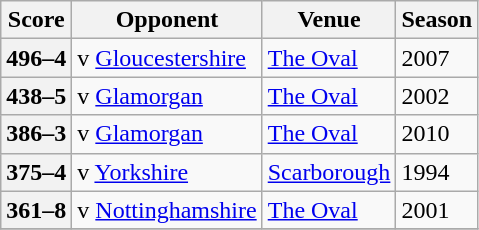<table class="wikitable">
<tr>
<th>Score</th>
<th>Opponent</th>
<th>Venue</th>
<th>Season</th>
</tr>
<tr>
<th>496–4</th>
<td>v <a href='#'>Gloucestershire</a></td>
<td><a href='#'>The Oval</a></td>
<td>2007</td>
</tr>
<tr>
<th>438–5</th>
<td>v <a href='#'>Glamorgan</a></td>
<td><a href='#'>The Oval</a></td>
<td>2002</td>
</tr>
<tr>
<th>386–3</th>
<td>v <a href='#'>Glamorgan</a></td>
<td><a href='#'>The Oval</a></td>
<td>2010</td>
</tr>
<tr>
<th>375–4</th>
<td>v <a href='#'>Yorkshire</a></td>
<td><a href='#'>Scarborough</a></td>
<td>1994</td>
</tr>
<tr>
<th>361–8</th>
<td>v <a href='#'>Nottinghamshire</a></td>
<td><a href='#'>The Oval</a></td>
<td>2001</td>
</tr>
<tr>
</tr>
</table>
